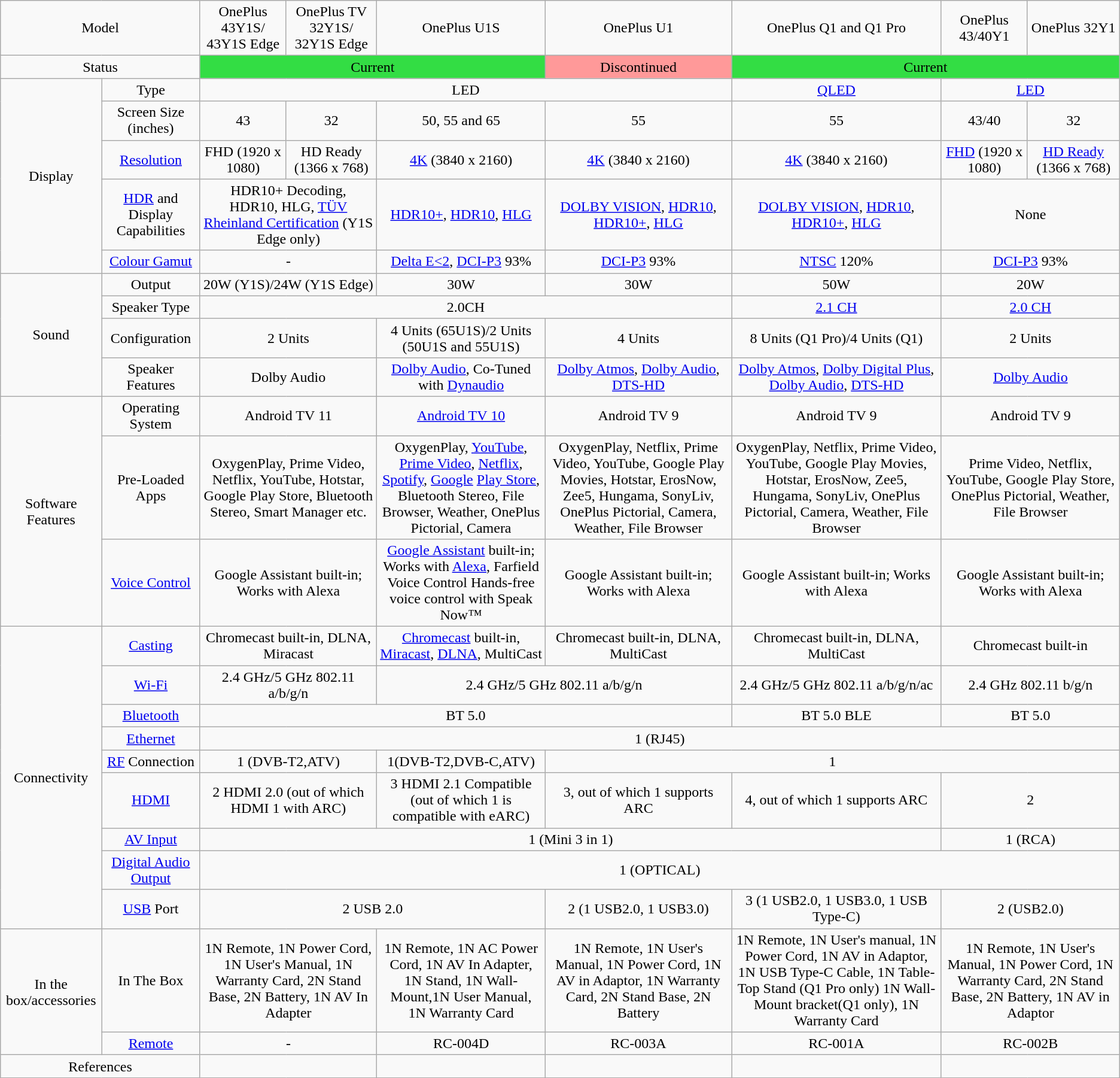<table class="wikitable" style="text-align:center">
<tr>
<td colspan="2">Model</td>
<td>OnePlus 43Y1S/ 43Y1S Edge</td>
<td>OnePlus TV 32Y1S/ 32Y1S Edge</td>
<td>OnePlus U1S</td>
<td>OnePlus U1</td>
<td>OnePlus Q1 and Q1 Pro</td>
<td>OnePlus 43/40Y1</td>
<td>OnePlus 32Y1</td>
</tr>
<tr>
<td colspan="2">Status</td>
<td colspan=3 style="background:#3d4;">Current</td>
<td colspan=1 style="background:#ff9999;">Discontinued</td>
<td colspan=3 style="background:#3d4;">Current</td>
</tr>
<tr>
<td rowspan="5">Display</td>
<td>Type</td>
<td colspan="4">LED</td>
<td><a href='#'>QLED</a></td>
<td colspan="2"><a href='#'>LED</a></td>
</tr>
<tr>
<td>Screen Size (inches)</td>
<td>43</td>
<td>32</td>
<td>50, 55 and 65</td>
<td>55</td>
<td>55</td>
<td>43/40</td>
<td>32</td>
</tr>
<tr>
<td><a href='#'>Resolution</a></td>
<td>FHD (1920 x 1080)</td>
<td>HD Ready (1366 x 768)</td>
<td><a href='#'>4K</a> (3840 x 2160)</td>
<td><a href='#'>4K</a> (3840 x 2160)</td>
<td><a href='#'>4K</a> (3840 x 2160)</td>
<td><a href='#'>FHD</a> (1920 x 1080)</td>
<td><a href='#'>HD Ready</a> (1366 x 768)</td>
</tr>
<tr>
<td><a href='#'>HDR</a> and Display Capabilities</td>
<td colspan="2">HDR10+ Decoding,<br>HDR10, HLG, <a href='#'>TÜV Rheinland Certification</a> (Y1S Edge only)</td>
<td><a href='#'>HDR10+</a>, <a href='#'>HDR10</a>, <a href='#'>HLG</a></td>
<td><a href='#'>DOLBY VISION</a>, <a href='#'>HDR10</a>, <a href='#'>HDR10+</a>, <a href='#'>HLG</a></td>
<td><a href='#'>DOLBY VISION</a>, <a href='#'>HDR10</a>, <a href='#'>HDR10+</a>, <a href='#'>HLG</a></td>
<td colspan="2">None</td>
</tr>
<tr>
<td><a href='#'>Colour Gamut</a></td>
<td colspan="2">-</td>
<td><a href='#'>Delta E<2</a>, <a href='#'>DCI-P3</a> 93%</td>
<td><a href='#'>DCI-P3</a> 93%</td>
<td><a href='#'>NTSC</a> 120%</td>
<td colspan="2"><a href='#'>DCI-P3</a> 93%</td>
</tr>
<tr>
<td rowspan="4">Sound</td>
<td>Output</td>
<td colspan="2">20W (Y1S)/24W (Y1S Edge)</td>
<td>30W</td>
<td>30W</td>
<td>50W</td>
<td colspan="2">20W</td>
</tr>
<tr>
<td>Speaker Type</td>
<td colspan="4">2.0CH</td>
<td><a href='#'>2.1 CH</a></td>
<td colspan="2"><a href='#'>2.0 CH</a></td>
</tr>
<tr>
<td>Configuration</td>
<td colspan="2">2 Units</td>
<td>4 Units (65U1S)/2 Units (50U1S and 55U1S)</td>
<td>4 Units</td>
<td>8 Units (Q1 Pro)/4 Units (Q1)</td>
<td colspan="2">2 Units</td>
</tr>
<tr>
<td>Speaker Features</td>
<td colspan="2">Dolby Audio</td>
<td><a href='#'>Dolby Audio</a>, Co-Tuned with <a href='#'>Dynaudio</a></td>
<td><a href='#'>Dolby Atmos</a>, <a href='#'>Dolby Audio</a>, <a href='#'>DTS-HD</a></td>
<td><a href='#'>Dolby Atmos</a>, <a href='#'>Dolby Digital Plus</a>, <a href='#'>Dolby Audio</a>, <a href='#'>DTS-HD</a></td>
<td colspan="2"><a href='#'>Dolby Audio</a></td>
</tr>
<tr>
<td rowspan="3">Software Features</td>
<td>Operating System</td>
<td colspan="2">Android TV 11</td>
<td><a href='#'>Android TV 10</a></td>
<td>Android TV 9</td>
<td>Android TV 9</td>
<td colspan="2">Android TV 9</td>
</tr>
<tr>
<td>Pre-Loaded Apps</td>
<td colspan="2">OxygenPlay, Prime Video, Netflix, YouTube, Hotstar, Google Play Store, Bluetooth Stereo, Smart Manager etc.</td>
<td>OxygenPlay, <a href='#'>YouTube</a>, <a href='#'>Prime Video</a>, <a href='#'>Netflix</a>, <a href='#'>Spotify</a>, <a href='#'>Google</a> <a href='#'>Play Store</a>, Bluetooth Stereo, File Browser, Weather, OnePlus Pictorial, Camera</td>
<td>OxygenPlay, Netflix, Prime Video, YouTube, Google Play Movies, Hotstar, ErosNow, Zee5, Hungama, SonyLiv, OnePlus Pictorial, Camera, Weather, File Browser</td>
<td>OxygenPlay, Netflix, Prime Video, YouTube, Google Play Movies, Hotstar, ErosNow, Zee5, Hungama, SonyLiv, OnePlus Pictorial, Camera, Weather, File Browser</td>
<td colspan="2">Prime Video, Netflix, YouTube, Google Play Store, OnePlus Pictorial, Weather, File Browser</td>
</tr>
<tr>
<td><a href='#'>Voice Control</a></td>
<td colspan="2">Google Assistant built-in; Works with Alexa</td>
<td><a href='#'>Google Assistant</a> built-in; Works with <a href='#'>Alexa</a>, Farfield Voice Control Hands-free voice control with Speak Now™</td>
<td>Google Assistant built-in; Works with Alexa</td>
<td>Google Assistant built-in; Works with Alexa</td>
<td colspan="2">Google Assistant built-in; Works with Alexa</td>
</tr>
<tr>
<td rowspan="9">Connectivity</td>
<td><a href='#'>Casting</a></td>
<td colspan="2">Chromecast built-in, DLNA, Miracast</td>
<td><a href='#'>Chromecast</a> built-in, <a href='#'>Miracast</a>, <a href='#'>DLNA</a>, MultiCast</td>
<td>Chromecast built-in, DLNA, MultiCast</td>
<td>Chromecast built-in, DLNA, MultiCast</td>
<td colspan="2">Chromecast built-in</td>
</tr>
<tr>
<td><a href='#'>Wi-Fi</a></td>
<td colspan="2">2.4 GHz/5 GHz 802.11 a/b/g/n</td>
<td colspan="2">2.4 GHz/5 GHz 802.11 a/b/g/n</td>
<td>2.4 GHz/5 GHz 802.11 a/b/g/n/ac</td>
<td colspan="2">2.4 GHz 802.11 b/g/n</td>
</tr>
<tr>
<td><a href='#'>Bluetooth</a></td>
<td colspan="4">BT 5.0</td>
<td>BT 5.0 BLE</td>
<td colspan="2">BT 5.0</td>
</tr>
<tr>
<td><a href='#'>Ethernet</a></td>
<td colspan="7">1 (RJ45)</td>
</tr>
<tr>
<td><a href='#'>RF</a> Connection</td>
<td colspan="2">1 (DVB-T2,ATV)</td>
<td>1(DVB-T2,DVB-C,ATV)</td>
<td colspan="4">1</td>
</tr>
<tr>
<td><a href='#'>HDMI</a></td>
<td colspan="2">2 HDMI 2.0 (out of which HDMI 1 with ARC)</td>
<td>3 HDMI 2.1 Compatible (out of which 1 is compatible with eARC)</td>
<td>3, out of which 1 supports ARC</td>
<td>4, out of which 1 supports ARC</td>
<td colspan="2">2</td>
</tr>
<tr>
<td><a href='#'>AV Input</a></td>
<td colspan="5">1 (Mini 3 in 1)</td>
<td colspan="2">1 (RCA)</td>
</tr>
<tr>
<td><a href='#'>Digital Audio Output</a></td>
<td colspan="7">1 (OPTICAL)</td>
</tr>
<tr>
<td><a href='#'>USB</a> Port</td>
<td colspan="3">2 USB 2.0</td>
<td>2 (1 USB2.0, 1 USB3.0)</td>
<td>3 (1 USB2.0, 1 USB3.0, 1 USB Type-C)</td>
<td colspan="2">2 (USB2.0)</td>
</tr>
<tr>
<td rowspan="2">In the box/accessories</td>
<td>In The Box</td>
<td colspan="2">1N Remote, 1N Power Cord, 1N User's Manual, 1N Warranty Card, 2N Stand Base, 2N Battery, 1N AV In Adapter</td>
<td>1N Remote, 1N AC Power Cord, 1N AV In Adapter, 1N Stand, 1N Wall-Mount,1N  User Manual, 1N Warranty Card</td>
<td>1N Remote, 1N User's Manual, 1N Power Cord, 1N AV in Adaptor, 1N Warranty Card, 2N Stand Base, 2N Battery</td>
<td>1N Remote, 1N User's manual, 1N Power Cord, 1N AV in Adaptor, 1N USB Type-C Cable, 1N Table-Top Stand (Q1 Pro only) 1N Wall-Mount bracket(Q1 only), 1N Warranty Card</td>
<td colspan="2">1N Remote, 1N User's Manual, 1N Power Cord, 1N Warranty Card, 2N Stand Base, 2N Battery, 1N AV in Adaptor</td>
</tr>
<tr>
<td><a href='#'>Remote</a></td>
<td colspan="2">-</td>
<td>RC-004D</td>
<td>RC-003A</td>
<td>RC-001A</td>
<td colspan="2">RC-002B</td>
</tr>
<tr>
<td colspan="2">References</td>
<td colspan="2"></td>
<td></td>
<td></td>
<td></td>
<td colspan="2"></td>
</tr>
</table>
